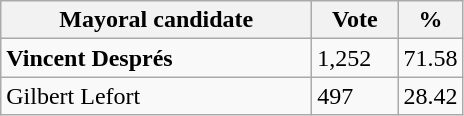<table class="wikitable">
<tr>
<th bgcolor="#DDDDFF" width="200px">Mayoral candidate</th>
<th bgcolor="#DDDDFF" width="50px">Vote</th>
<th bgcolor="#DDDDFF" width="30px">%</th>
</tr>
<tr>
<td><strong>Vincent Després</strong></td>
<td>1,252</td>
<td>71.58</td>
</tr>
<tr>
<td>Gilbert Lefort</td>
<td>497</td>
<td>28.42</td>
</tr>
</table>
